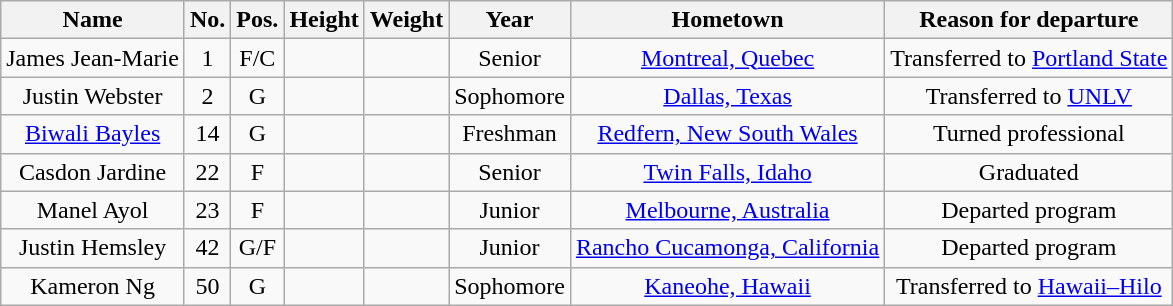<table class="wikitable" style="text-align:center;">
<tr>
<th>Name</th>
<th>No.</th>
<th>Pos.</th>
<th>Height</th>
<th>Weight</th>
<th>Year</th>
<th>Hometown</th>
<th>Reason for departure</th>
</tr>
<tr>
<td>James Jean-Marie</td>
<td>1</td>
<td>F/C</td>
<td></td>
<td></td>
<td>Senior</td>
<td><a href='#'>Montreal, Quebec</a></td>
<td>Transferred to <a href='#'>Portland State</a></td>
</tr>
<tr>
<td>Justin Webster</td>
<td>2</td>
<td>G</td>
<td></td>
<td></td>
<td>Sophomore</td>
<td><a href='#'>Dallas, Texas</a></td>
<td>Transferred to <a href='#'>UNLV</a></td>
</tr>
<tr>
<td><a href='#'>Biwali Bayles</a></td>
<td>14</td>
<td>G</td>
<td></td>
<td></td>
<td>Freshman</td>
<td><a href='#'>Redfern, New South Wales</a></td>
<td>Turned professional</td>
</tr>
<tr>
<td>Casdon Jardine</td>
<td>22</td>
<td>F</td>
<td></td>
<td></td>
<td>Senior</td>
<td><a href='#'>Twin Falls, Idaho</a></td>
<td>Graduated</td>
</tr>
<tr>
<td>Manel Ayol</td>
<td>23</td>
<td>F</td>
<td></td>
<td></td>
<td>Junior</td>
<td><a href='#'>Melbourne, Australia</a></td>
<td>Departed program</td>
</tr>
<tr>
<td>Justin Hemsley</td>
<td>42</td>
<td>G/F</td>
<td></td>
<td></td>
<td> Junior</td>
<td><a href='#'>Rancho Cucamonga, California</a></td>
<td>Departed program</td>
</tr>
<tr>
<td>Kameron Ng</td>
<td>50</td>
<td>G</td>
<td></td>
<td></td>
<td>Sophomore</td>
<td><a href='#'>Kaneohe, Hawaii</a></td>
<td>Transferred to <a href='#'>Hawaii–Hilo</a></td>
</tr>
</table>
